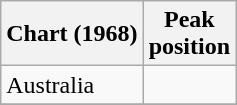<table class="wikitable sortable">
<tr>
<th>Chart (1968)</th>
<th>Peak<br>position</th>
</tr>
<tr>
<td>Australia</td>
<td></td>
</tr>
<tr>
</tr>
<tr>
</tr>
</table>
